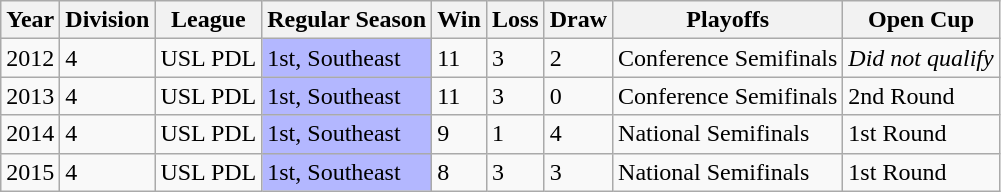<table class="wikitable">
<tr>
<th>Year</th>
<th>Division</th>
<th>League</th>
<th>Regular Season</th>
<th>Win</th>
<th>Loss</th>
<th>Draw</th>
<th>Playoffs</th>
<th>Open Cup</th>
</tr>
<tr>
<td>2012</td>
<td>4</td>
<td>USL PDL</td>
<td bgcolor="B3B7FF">1st, Southeast</td>
<td>11</td>
<td>3</td>
<td>2</td>
<td>Conference Semifinals</td>
<td><em>Did not qualify</em></td>
</tr>
<tr>
<td>2013</td>
<td>4</td>
<td>USL PDL</td>
<td bgcolor="B3B7FF">1st, Southeast</td>
<td>11</td>
<td>3</td>
<td>0</td>
<td>Conference Semifinals</td>
<td>2nd Round</td>
</tr>
<tr>
<td>2014</td>
<td>4</td>
<td>USL PDL</td>
<td bgcolor="B3B7FF">1st, Southeast</td>
<td>9</td>
<td>1</td>
<td>4</td>
<td>National Semifinals</td>
<td>1st Round</td>
</tr>
<tr>
<td>2015</td>
<td>4</td>
<td>USL PDL</td>
<td bgcolor="B3B7FF">1st, Southeast</td>
<td>8</td>
<td>3</td>
<td>3</td>
<td>National Semifinals</td>
<td>1st Round</td>
</tr>
</table>
